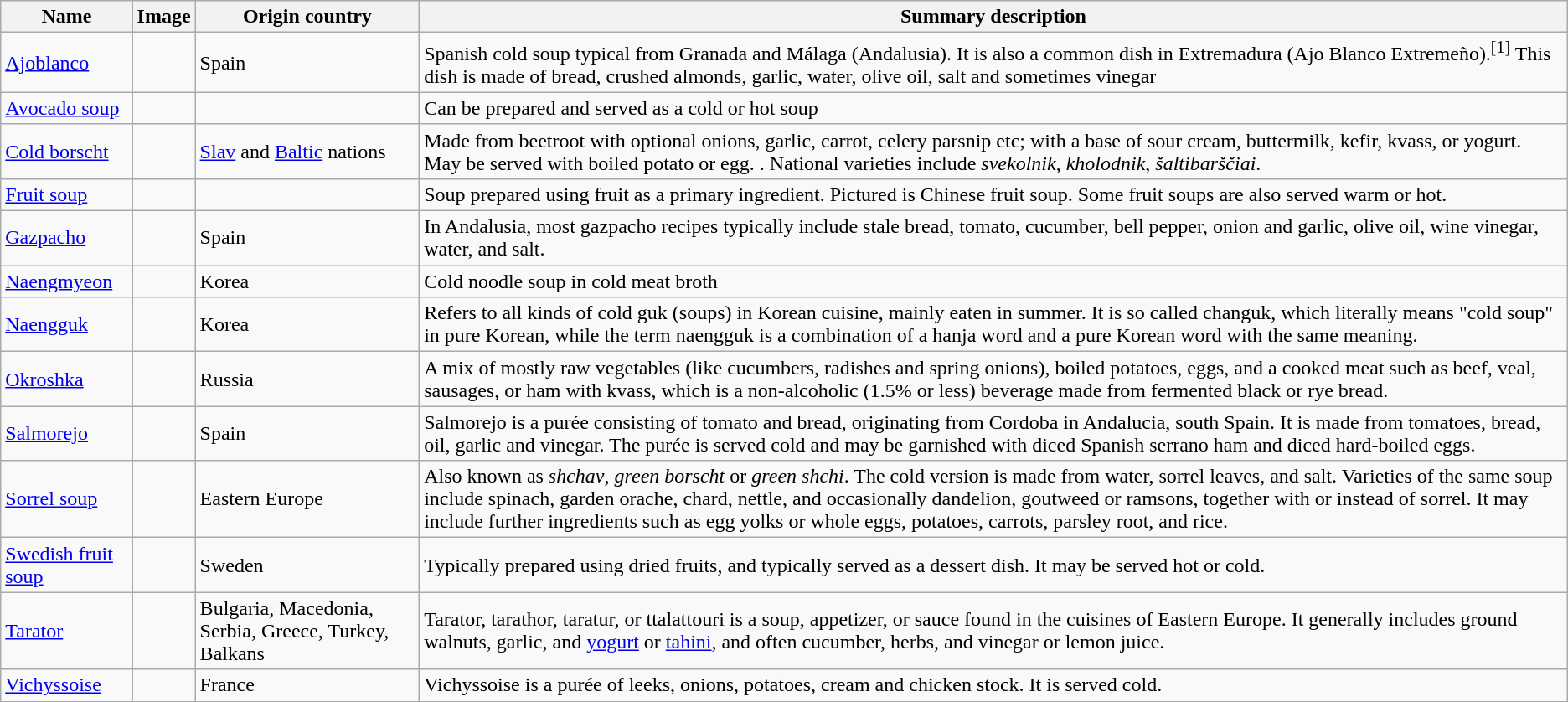<table class="wikitable sortable">
<tr>
<th>Name</th>
<th>Image</th>
<th>Origin country</th>
<th>Summary description</th>
</tr>
<tr>
<td><a href='#'>Ajoblanco</a></td>
<td></td>
<td>Spain</td>
<td>Spanish cold soup typical from Granada and Málaga (Andalusia). It is also a common dish in Extremadura (Ajo Blanco Extremeño).<sup>[1]</sup> This dish is made of bread, crushed almonds, garlic, water, olive oil, salt and sometimes vinegar</td>
</tr>
<tr>
<td><a href='#'>Avocado soup</a></td>
<td></td>
<td></td>
<td>Can be prepared and served as a cold or hot soup</td>
</tr>
<tr>
<td><a href='#'>Cold borscht</a></td>
<td></td>
<td><a href='#'>Slav</a> and <a href='#'>Baltic</a> nations</td>
<td>Made from beetroot with optional onions, garlic, carrot, celery parsnip etc; with a base of sour cream, buttermilk, kefir, kvass, or yogurt. May be served with boiled potato or egg. . National varieties include  <em>svekolnik</em>, <em>kholodnik</em>, <em>šaltibarščiai</em>.</td>
</tr>
<tr>
<td><a href='#'>Fruit soup</a></td>
<td></td>
<td></td>
<td>Soup prepared using fruit as a primary ingredient. Pictured is Chinese fruit soup. Some fruit soups are also served warm or hot.</td>
</tr>
<tr>
<td><a href='#'>Gazpacho</a></td>
<td></td>
<td>Spain</td>
<td Soup made of raw vegetables and served cold, usually with a tomato base, originating in the southern Spanish region of Andalusia.>In Andalusia, most gazpacho recipes typically include stale bread, tomato, cucumber, bell pepper, onion and garlic, olive oil, wine vinegar, water, and salt.</td>
</tr>
<tr>
<td><a href='#'>Naengmyeon</a></td>
<td></td>
<td>Korea</td>
<td>Cold noodle soup in cold meat broth</td>
</tr>
<tr>
<td><a href='#'>Naengguk</a></td>
<td></td>
<td>Korea</td>
<td>Refers to all kinds of cold guk (soups) in Korean cuisine, mainly eaten in summer. It is so called changuk, which literally means "cold soup" in pure Korean, while the term naengguk is a combination of a hanja word and a pure Korean word with the same meaning.</td>
</tr>
<tr>
<td><a href='#'>Okroshka</a></td>
<td></td>
<td>Russia</td>
<td>A mix of mostly raw vegetables (like cucumbers, radishes and spring onions), boiled potatoes, eggs, and a cooked meat such as beef, veal, sausages, or ham with kvass, which is a non-alcoholic (1.5% or less) beverage made from fermented black or rye bread.</td>
</tr>
<tr>
<td><a href='#'>Salmorejo</a></td>
<td></td>
<td>Spain</td>
<td>Salmorejo is a purée consisting of tomato and bread, originating from Cordoba in Andalucia, south Spain. It is made from tomatoes, bread, oil, garlic and vinegar.  The purée is served cold and may be garnished with diced Spanish serrano ham and diced hard-boiled eggs.</td>
</tr>
<tr>
<td><a href='#'>Sorrel soup</a></td>
<td></td>
<td>Eastern Europe</td>
<td>Also known as <em>shchav</em>, <em>green borscht</em> or <em>green shchi</em>.  The cold version is made from water, sorrel leaves, and salt. Varieties of the same soup include spinach, garden orache, chard, nettle, and occasionally dandelion, goutweed or ramsons, together with or instead of sorrel. It may include further ingredients such as egg yolks or whole eggs, potatoes, carrots, parsley root, and rice.</td>
</tr>
<tr>
<td><a href='#'>Swedish fruit soup</a></td>
<td></td>
<td>Sweden</td>
<td>Typically prepared using dried fruits, and typically served as a dessert dish. It may be served hot or cold.</td>
</tr>
<tr>
<td><a href='#'>Tarator</a></td>
<td></td>
<td>Bulgaria, Macedonia, Serbia, Greece, Turkey, Balkans</td>
<td>Tarator, tarathor, taratur, or ttalattouri is a  soup, appetizer, or sauce found in the cuisines of Eastern Europe. It generally includes ground walnuts, garlic, and <a href='#'>yogurt</a> or <a href='#'>tahini</a>, and often cucumber, herbs, and vinegar or lemon juice.</td>
</tr>
<tr>
<td><a href='#'>Vichyssoise</a></td>
<td></td>
<td>France</td>
<td>Vichyssoise is a purée of leeks, onions, potatoes, cream and chicken stock. It is served cold.</td>
</tr>
</table>
